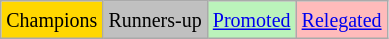<table class="wikitable">
<tr>
<td bgcolor=gold><small>Champions</small></td>
<td bgcolor=silver><small>Runners-up</small></td>
<td bgcolor=#bbf3bb><small><a href='#'>Promoted</a></small></td>
<td bgcolor=#ffbbbb><small><a href='#'>Relegated</a></small></td>
</tr>
</table>
